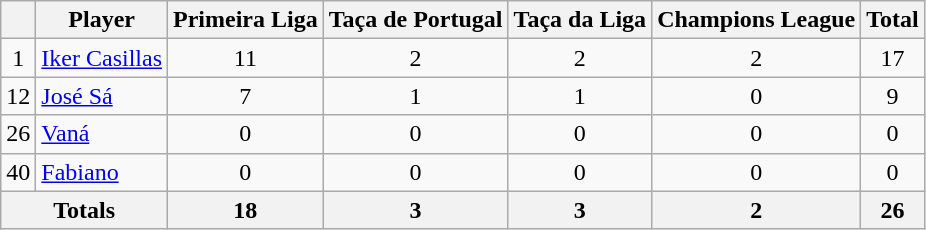<table class="wikitable" style="text-align:center;">
<tr>
<th></th>
<th>Player</th>
<th>Primeira Liga</th>
<th>Taça de Portugal</th>
<th>Taça da Liga</th>
<th>Champions League</th>
<th>Total</th>
</tr>
<tr>
<td>1</td>
<td align=left> <a href='#'>Iker Casillas</a></td>
<td>11</td>
<td>2</td>
<td>2</td>
<td>2</td>
<td>17</td>
</tr>
<tr>
<td>12</td>
<td align=left> <a href='#'>José Sá</a></td>
<td>7</td>
<td>1</td>
<td>1</td>
<td>0</td>
<td>9</td>
</tr>
<tr>
<td>26</td>
<td align=left> <a href='#'>Vaná</a></td>
<td>0</td>
<td>0</td>
<td>0</td>
<td>0</td>
<td>0</td>
</tr>
<tr>
<td>40</td>
<td align=left> <a href='#'>Fabiano</a></td>
<td>0</td>
<td>0</td>
<td>0</td>
<td>0</td>
<td>0</td>
</tr>
<tr>
<th colspan=2>Totals</th>
<th>18</th>
<th>3</th>
<th>3</th>
<th>2</th>
<th>26</th>
</tr>
</table>
